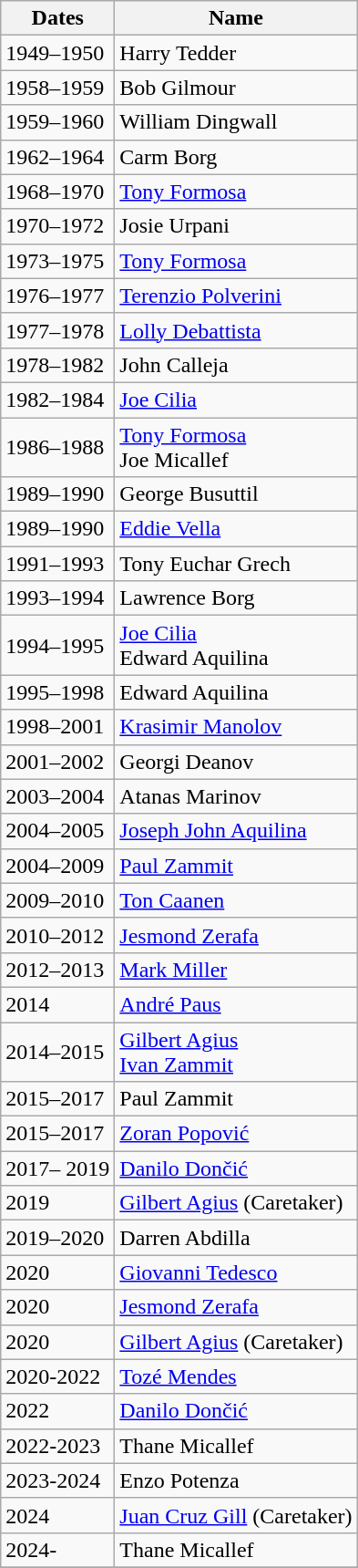<table class="wikitable">
<tr>
<th>Dates</th>
<th>Name</th>
</tr>
<tr>
<td>1949–1950</td>
<td> Harry Tedder</td>
</tr>
<tr>
<td>1958–1959</td>
<td> Bob Gilmour</td>
</tr>
<tr>
<td>1959–1960</td>
<td> William Dingwall</td>
</tr>
<tr>
<td>1962–1964</td>
<td> Carm Borg</td>
</tr>
<tr>
<td>1968–1970</td>
<td> <a href='#'>Tony Formosa</a></td>
</tr>
<tr>
<td>1970–1972</td>
<td> Josie Urpani</td>
</tr>
<tr>
<td>1973–1975</td>
<td> <a href='#'>Tony Formosa</a></td>
</tr>
<tr>
<td>1976–1977</td>
<td> <a href='#'>Terenzio Polverini</a></td>
</tr>
<tr>
<td>1977–1978</td>
<td> <a href='#'>Lolly Debattista</a></td>
</tr>
<tr>
<td>1978–1982</td>
<td> John Calleja</td>
</tr>
<tr>
<td>1982–1984</td>
<td> <a href='#'>Joe Cilia</a></td>
</tr>
<tr>
<td>1986–1988</td>
<td> <a href='#'>Tony Formosa</a><br> Joe Micallef</td>
</tr>
<tr>
<td>1989–1990</td>
<td> George Busuttil</td>
</tr>
<tr>
<td>1989–1990</td>
<td> <a href='#'>Eddie Vella</a></td>
</tr>
<tr>
<td>1991–1993</td>
<td> Tony Euchar Grech</td>
</tr>
<tr>
<td>1993–1994</td>
<td> Lawrence Borg</td>
</tr>
<tr>
<td>1994–1995</td>
<td> <a href='#'>Joe Cilia</a><br> Edward Aquilina</td>
</tr>
<tr>
<td>1995–1998</td>
<td> Edward Aquilina</td>
</tr>
<tr>
<td>1998–2001</td>
<td> <a href='#'>Krasimir Manolov</a></td>
</tr>
<tr>
<td>2001–2002</td>
<td> Georgi Deanov</td>
</tr>
<tr>
<td>2003–2004</td>
<td> Atanas Marinov</td>
</tr>
<tr>
<td>2004–2005</td>
<td> <a href='#'>Joseph John Aquilina</a></td>
</tr>
<tr>
<td>2004–2009</td>
<td> <a href='#'>Paul Zammit</a></td>
</tr>
<tr>
<td>2009–2010</td>
<td> <a href='#'>Ton Caanen</a></td>
</tr>
<tr>
<td>2010–2012</td>
<td> <a href='#'>Jesmond Zerafa</a></td>
</tr>
<tr>
<td>2012–2013</td>
<td> <a href='#'>Mark Miller</a></td>
</tr>
<tr>
<td>2014</td>
<td> <a href='#'>André Paus</a></td>
</tr>
<tr>
<td>2014–2015</td>
<td> <a href='#'>Gilbert Agius</a><br> <a href='#'>Ivan Zammit</a></td>
</tr>
<tr>
<td>2015–2017</td>
<td> Paul Zammit</td>
</tr>
<tr>
<td>2015–2017</td>
<td> <a href='#'>Zoran Popović</a></td>
</tr>
<tr>
<td>2017– 2019</td>
<td> <a href='#'>Danilo Dončić</a></td>
</tr>
<tr>
<td>2019</td>
<td> <a href='#'>Gilbert Agius</a> (Caretaker)</td>
</tr>
<tr>
<td>2019–2020</td>
<td> Darren Abdilla</td>
</tr>
<tr>
<td>2020</td>
<td> <a href='#'>Giovanni Tedesco</a></td>
</tr>
<tr>
<td>2020</td>
<td> <a href='#'>Jesmond Zerafa</a></td>
</tr>
<tr>
<td>2020</td>
<td> <a href='#'>Gilbert Agius</a> (Caretaker)</td>
</tr>
<tr>
<td>2020-2022</td>
<td> <a href='#'>Tozé Mendes</a></td>
</tr>
<tr>
<td>2022</td>
<td> <a href='#'>Danilo Dončić</a></td>
</tr>
<tr>
<td>2022-2023</td>
<td> Thane Micallef</td>
</tr>
<tr>
<td>2023-2024</td>
<td> Enzo Potenza</td>
</tr>
<tr>
<td>2024</td>
<td> <a href='#'>Juan Cruz Gill</a> (Caretaker)</td>
</tr>
<tr>
<td>2024-</td>
<td> Thane Micallef</td>
</tr>
<tr>
</tr>
</table>
